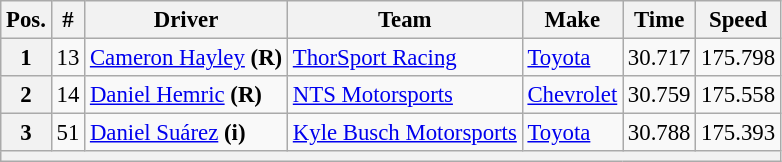<table class="wikitable" style="font-size:95%">
<tr>
<th>Pos.</th>
<th>#</th>
<th>Driver</th>
<th>Team</th>
<th>Make</th>
<th>Time</th>
<th>Speed</th>
</tr>
<tr>
<th>1</th>
<td>13</td>
<td><a href='#'>Cameron Hayley</a> <strong>(R)</strong></td>
<td><a href='#'>ThorSport Racing</a></td>
<td><a href='#'>Toyota</a></td>
<td>30.717</td>
<td>175.798</td>
</tr>
<tr>
<th>2</th>
<td>14</td>
<td><a href='#'>Daniel Hemric</a> <strong>(R)</strong></td>
<td><a href='#'>NTS Motorsports</a></td>
<td><a href='#'>Chevrolet</a></td>
<td>30.759</td>
<td>175.558</td>
</tr>
<tr>
<th>3</th>
<td>51</td>
<td><a href='#'>Daniel Suárez</a> <strong>(i)</strong></td>
<td><a href='#'>Kyle Busch Motorsports</a></td>
<td><a href='#'>Toyota</a></td>
<td>30.788</td>
<td>175.393</td>
</tr>
<tr>
<th colspan="7"></th>
</tr>
</table>
